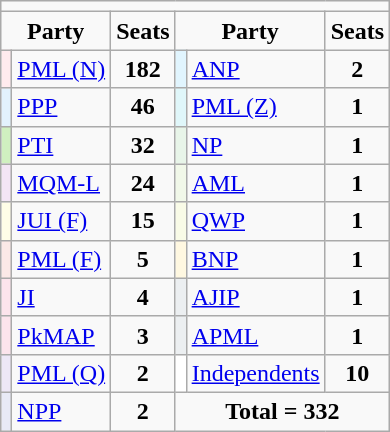<table class ="wikitable floatright">
<tr>
<td colspan=8></td>
</tr>
<tr>
<td colspan=2 style="text-align: center"><strong>Party</strong></td>
<td style="text-align: center"><strong>Seats</strong></td>
<td colspan=2 style="text-align: center"><strong>Party</strong></td>
<td style="text-align: center"><strong>Seats</strong></td>
</tr>
<tr>
<td bgcolor="#FFEBEE"></td>
<td><a href='#'>PML (N)</a></td>
<td style="text-align: center"><strong>182</strong></td>
<td bgcolor="#E1F5FE"></td>
<td><a href='#'>ANP</a></td>
<td style="text-align: center"><strong>2</strong></td>
</tr>
<tr>
<td bgcolor="#E3F2FD"></td>
<td><a href='#'>PPP</a></td>
<td style="text-align: center"><strong>46</strong></td>
<td bgcolor="#E0F7FA"></td>
<td><a href='#'>PML (Z)</a></td>
<td style="text-align: center"><strong>1</strong></td>
</tr>
<tr>
<td bgcolor="#D0F0C0"></td>
<td><a href='#'>PTI</a></td>
<td style="text-align: center"><strong>32</strong></td>
<td bgcolor="#E8F5E9"></td>
<td><a href='#'>NP</a></td>
<td style="text-align: center"><strong>1</strong></td>
</tr>
<tr>
<td bgcolor="#F3E5F5"></td>
<td><a href='#'>MQM-L</a></td>
<td style="text-align: center"><strong>24</strong></td>
<td bgcolor="#F1F8E9"></td>
<td><a href='#'>AML</a></td>
<td style="text-align: center"><strong>1</strong></td>
</tr>
<tr>
<td bgcolor="#FFFDE7"></td>
<td><a href='#'>JUI (F)</a></td>
<td style="text-align: center"><strong>15</strong></td>
<td bgcolor="#F9FBE7"></td>
<td><a href='#'>QWP</a></td>
<td style="text-align: center"><strong>1</strong></td>
</tr>
<tr>
<td bgcolor="#FBE9E7"></td>
<td><a href='#'>PML (F)</a></td>
<td style="text-align: center"><strong>5</strong></td>
<td bgcolor="#FFF8E1"></td>
<td><a href='#'>BNP</a></td>
<td style="text-align: center"><strong>1</strong></td>
</tr>
<tr>
<td bgcolor="#FCE4EC"></td>
<td><a href='#'>JI</a></td>
<td style="text-align: center"><strong>4</strong></td>
<td bgcolor="#ECEFF1"></td>
<td><a href='#'>AJIP</a></td>
<td style="text-align: center"><strong>1</strong></td>
</tr>
<tr>
<td bgcolor="#FCE4EC"></td>
<td><a href='#'>PkMAP</a></td>
<td style="text-align: center"><strong>3</strong></td>
<td bgcolor="#ECEFF1"></td>
<td><a href='#'>APML</a></td>
<td style="text-align: center"><strong>1</strong></td>
</tr>
<tr>
<td bgcolor="#EDE7F6"></td>
<td><a href='#'>PML (Q)</a></td>
<td style="text-align: center"><strong>2</strong></td>
<td bgcolor="white"></td>
<td><a href='#'>Independents</a></td>
<td style="text-align: center"><strong>10</strong></td>
</tr>
<tr>
<td bgcolor="#E8EAF6"></td>
<td><a href='#'>NPP</a></td>
<td style="text-align: center"><strong>2</strong></td>
<td colspan=4 style="text-align: center"><strong>Total = 332</strong></td>
</tr>
</table>
